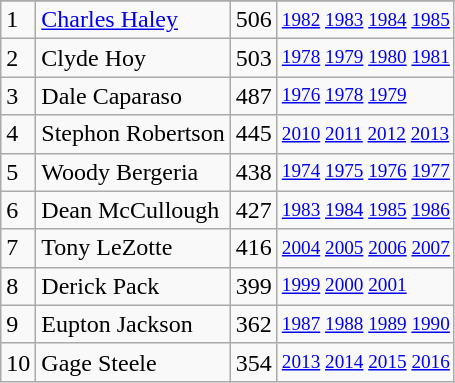<table class="wikitable">
<tr>
</tr>
<tr>
<td>1</td>
<td><a href='#'>Charles Haley</a></td>
<td>506</td>
<td style="font-size:80%;"><a href='#'>1982</a> <a href='#'>1983</a> <a href='#'>1984</a> <a href='#'>1985</a></td>
</tr>
<tr>
<td>2</td>
<td>Clyde Hoy</td>
<td>503</td>
<td style="font-size:80%;"><a href='#'>1978</a> <a href='#'>1979</a> <a href='#'>1980</a> <a href='#'>1981</a></td>
</tr>
<tr>
<td>3</td>
<td>Dale Caparaso</td>
<td>487</td>
<td style="font-size:80%;"><a href='#'>1976</a> <a href='#'>1978</a> <a href='#'>1979</a></td>
</tr>
<tr>
<td>4</td>
<td>Stephon Robertson</td>
<td>445</td>
<td style="font-size:80%;"><a href='#'>2010</a> <a href='#'>2011</a> <a href='#'>2012</a> <a href='#'>2013</a></td>
</tr>
<tr>
<td>5</td>
<td>Woody Bergeria</td>
<td>438</td>
<td style="font-size:80%;"><a href='#'>1974</a> <a href='#'>1975</a> <a href='#'>1976</a> <a href='#'>1977</a></td>
</tr>
<tr>
<td>6</td>
<td>Dean McCullough</td>
<td>427</td>
<td style="font-size:80%;"><a href='#'>1983</a> <a href='#'>1984</a> <a href='#'>1985</a> <a href='#'>1986</a></td>
</tr>
<tr>
<td>7</td>
<td>Tony LeZotte</td>
<td>416</td>
<td style="font-size:80%;"><a href='#'>2004</a> <a href='#'>2005</a> <a href='#'>2006</a> <a href='#'>2007</a></td>
</tr>
<tr>
<td>8</td>
<td>Derick Pack</td>
<td>399</td>
<td style="font-size:80%;"><a href='#'>1999</a> <a href='#'>2000</a> <a href='#'>2001</a></td>
</tr>
<tr>
<td>9</td>
<td>Eupton Jackson</td>
<td>362</td>
<td style="font-size:80%;"><a href='#'>1987</a> <a href='#'>1988</a> <a href='#'>1989</a> <a href='#'>1990</a></td>
</tr>
<tr>
<td>10</td>
<td>Gage Steele</td>
<td>354</td>
<td style="font-size:80%;"><a href='#'>2013</a> <a href='#'>2014</a> <a href='#'>2015</a> <a href='#'>2016</a></td>
</tr>
</table>
